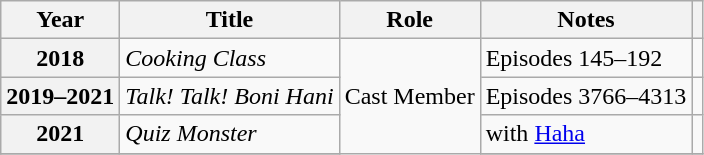<table class="wikitable sortable plainrowheaders">
<tr>
<th scope="col">Year</th>
<th scope="col">Title</th>
<th scope="col">Role</th>
<th scope="col" class="unsortable">Notes</th>
<th scope="col" class="unsortable"></th>
</tr>
<tr>
<th scope="row">2018</th>
<td><em>Cooking Class</em></td>
<td rowspan="5">Cast Member</td>
<td>Episodes 145–192</td>
<td></td>
</tr>
<tr>
<th scope="row">2019–2021</th>
<td><em>Talk! Talk! Boni Hani</em></td>
<td>Episodes 3766–4313</td>
<td></td>
</tr>
<tr>
<th scope="row">2021</th>
<td><em>Quiz Monster</em></td>
<td>with <a href='#'>Haha</a></td>
<td></td>
</tr>
<tr>
</tr>
</table>
